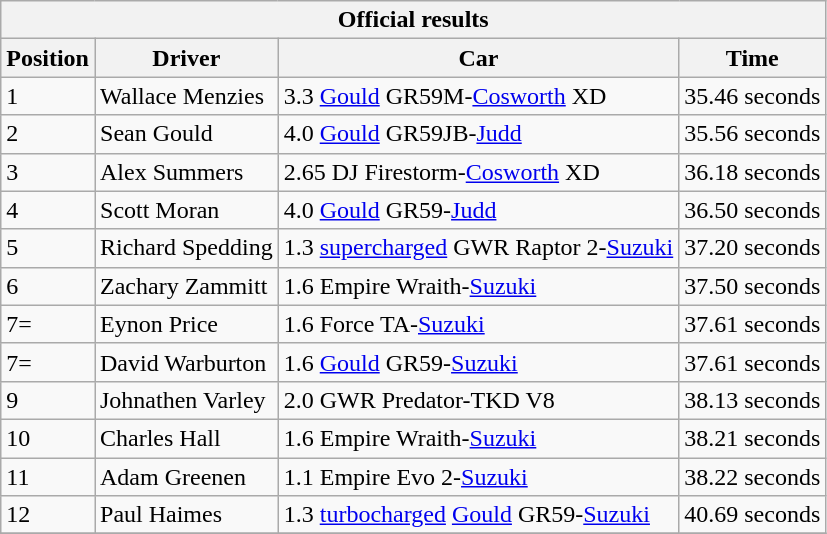<table class="wikitable" style="font-size: 100%">
<tr>
<th colspan=4>Official results</th>
</tr>
<tr>
<th>Position</th>
<th>Driver</th>
<th>Car</th>
<th>Time</th>
</tr>
<tr>
<td>1</td>
<td>Wallace Menzies</td>
<td>3.3 <a href='#'>Gould</a> GR59M-<a href='#'>Cosworth</a> XD</td>
<td>35.46 seconds</td>
</tr>
<tr>
<td>2</td>
<td>Sean Gould</td>
<td>4.0 <a href='#'>Gould</a> GR59JB-<a href='#'>Judd</a></td>
<td>35.56 seconds</td>
</tr>
<tr>
<td>3</td>
<td>Alex Summers</td>
<td>2.65 DJ Firestorm-<a href='#'>Cosworth</a> XD</td>
<td>36.18 seconds</td>
</tr>
<tr>
<td>4</td>
<td>Scott Moran</td>
<td>4.0 <a href='#'>Gould</a> GR59-<a href='#'>Judd</a></td>
<td>36.50 seconds</td>
</tr>
<tr>
<td>5</td>
<td>Richard Spedding</td>
<td>1.3 <a href='#'>supercharged</a> GWR Raptor 2-<a href='#'>Suzuki</a></td>
<td>37.20 seconds</td>
</tr>
<tr>
<td>6</td>
<td>Zachary Zammitt</td>
<td>1.6 Empire Wraith-<a href='#'>Suzuki</a></td>
<td>37.50 seconds</td>
</tr>
<tr>
<td>7=</td>
<td>Eynon Price</td>
<td>1.6 Force TA-<a href='#'>Suzuki</a></td>
<td>37.61 seconds</td>
</tr>
<tr>
<td>7=</td>
<td>David Warburton</td>
<td>1.6 <a href='#'>Gould</a> GR59-<a href='#'>Suzuki</a></td>
<td>37.61 seconds</td>
</tr>
<tr>
<td>9</td>
<td>Johnathen Varley</td>
<td>2.0 GWR Predator-TKD V8</td>
<td>38.13 seconds</td>
</tr>
<tr>
<td>10</td>
<td>Charles Hall</td>
<td>1.6 Empire Wraith-<a href='#'>Suzuki</a></td>
<td>38.21 seconds</td>
</tr>
<tr>
<td>11</td>
<td>Adam Greenen</td>
<td>1.1 Empire Evo 2-<a href='#'>Suzuki</a></td>
<td>38.22 seconds</td>
</tr>
<tr>
<td>12</td>
<td>Paul Haimes</td>
<td>1.3 <a href='#'>turbocharged</a> <a href='#'>Gould</a> GR59-<a href='#'>Suzuki</a></td>
<td>40.69 seconds</td>
</tr>
<tr>
</tr>
</table>
